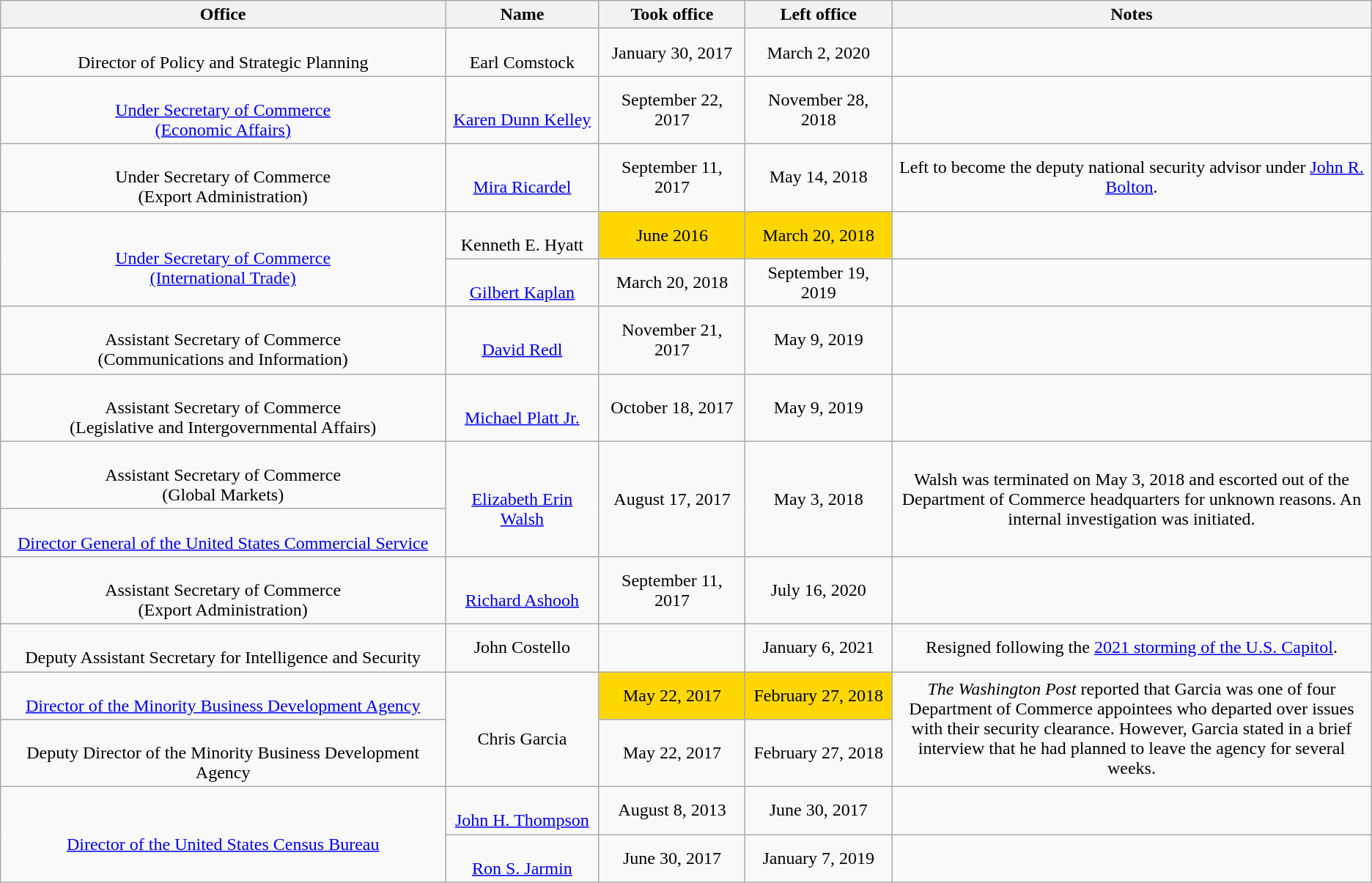<table class="wikitable sortable" style="text-align:center">
<tr>
<th data-sort-type="text">Office</th>
<th data-sort-type="text">Name</th>
<th data-sort-type="date">Took office</th>
<th data-sort-type="date">Left office</th>
<th width="35%">Notes</th>
</tr>
<tr>
<td><br>Director of Policy and Strategic Planning</td>
<td><br>Earl Comstock</td>
<td>January 30, 2017</td>
<td>March 2, 2020</td>
<td></td>
</tr>
<tr>
<td><br><a href='#'>Under Secretary of Commerce<br>(Economic Affairs)</a></td>
<td><br><a href='#'>Karen Dunn Kelley</a></td>
<td>September 22, 2017</td>
<td>November 28, 2018</td>
<td></td>
</tr>
<tr>
<td><br>Under Secretary of Commerce<br>(Export Administration)</td>
<td><br><a href='#'>Mira Ricardel</a></td>
<td>September 11, 2017</td>
<td>May 14, 2018</td>
<td>Left to become the deputy national security advisor under <a href='#'>John R. Bolton</a>.</td>
</tr>
<tr>
<td rowspan="2"><br><a href='#'>Under Secretary of Commerce<br>(International Trade)</a></td>
<td><br>Kenneth E. Hyatt</td>
<td style="background:gold">June 2016</td>
<td style="background:gold">March 20, 2018</td>
<td></td>
</tr>
<tr>
<td><br><a href='#'>Gilbert Kaplan</a></td>
<td>March 20, 2018</td>
<td>September 19, 2019</td>
<td></td>
</tr>
<tr>
<td><br>Assistant Secretary of Commerce<br>(Communications and Information)</td>
<td><br><a href='#'>David Redl</a></td>
<td>November 21, 2017</td>
<td>May 9, 2019</td>
<td></td>
</tr>
<tr>
<td><br>Assistant Secretary of Commerce<br>(Legislative and Intergovernmental Affairs)</td>
<td><br><a href='#'>Michael Platt Jr.</a></td>
<td>October 18, 2017</td>
<td>May 9, 2019</td>
<td></td>
</tr>
<tr>
<td><br>Assistant Secretary of Commerce<br>(Global Markets)</td>
<td rowspan="2"><br><a href='#'>Elizabeth Erin Walsh</a></td>
<td rowspan="2">August 17, 2017</td>
<td rowspan="2">May 3, 2018</td>
<td rowspan="2">Walsh was terminated on May 3, 2018 and escorted out of the Department of Commerce headquarters for unknown reasons. An internal investigation was initiated.</td>
</tr>
<tr>
<td><br><a href='#'>Director General of the United States Commercial Service</a></td>
</tr>
<tr>
<td><br>Assistant Secretary of Commerce<br>(Export Administration)</td>
<td><br><a href='#'>Richard Ashooh</a></td>
<td>September 11, 2017</td>
<td>July 16, 2020</td>
<td></td>
</tr>
<tr>
<td><br>Deputy Assistant Secretary for Intelligence and Security</td>
<td>John Costello</td>
<td></td>
<td>January 6, 2021</td>
<td>Resigned following the <a href='#'>2021 storming of the U.S. Capitol</a>.</td>
</tr>
<tr>
<td><br><a href='#'>Director of the Minority Business Development Agency</a></td>
<td rowspan="2"><br>Chris Garcia</td>
<td style="background:gold">May 22, 2017</td>
<td style="background:gold">February 27, 2018</td>
<td rowspan="2"><em>The Washington Post</em> reported that Garcia was one of four Department of Commerce appointees who departed over issues with their security clearance. However, Garcia stated in a brief interview that he had planned to leave the agency for several weeks.</td>
</tr>
<tr>
<td><br>Deputy Director of the Minority Business Development Agency</td>
<td>May 22, 2017</td>
<td>February 27, 2018</td>
</tr>
<tr>
<td rowspan="2"><br><a href='#'>Director of the United States Census Bureau</a></td>
<td><br><a href='#'>John H. Thompson</a></td>
<td>August 8, 2013</td>
<td>June 30, 2017</td>
<td></td>
</tr>
<tr>
<td><br><a href='#'>Ron S. Jarmin</a></td>
<td>June 30, 2017</td>
<td>January 7, 2019</td>
<td></td>
</tr>
</table>
